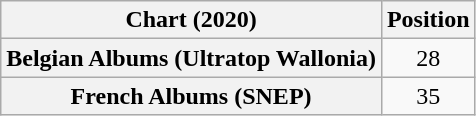<table class="wikitable sortable plainrowheaders" style="text-align:center">
<tr>
<th scope="col">Chart (2020)</th>
<th scope="col">Position</th>
</tr>
<tr>
<th scope="row">Belgian Albums (Ultratop Wallonia)</th>
<td>28</td>
</tr>
<tr>
<th scope="row">French Albums (SNEP)</th>
<td>35</td>
</tr>
</table>
